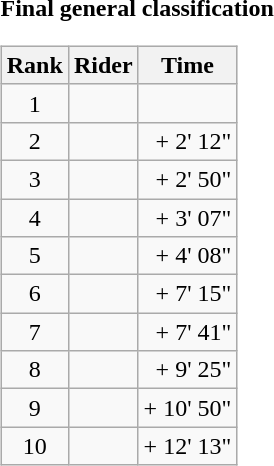<table>
<tr>
<td><strong>Final general classification</strong><br><table class="wikitable">
<tr>
<th scope="col">Rank</th>
<th scope="col">Rider</th>
<th scope="col">Time</th>
</tr>
<tr>
<td style="text-align:center;">1</td>
<td></td>
<td style="text-align:right;"></td>
</tr>
<tr>
<td style="text-align:center;">2</td>
<td></td>
<td style="text-align:right;">+ 2' 12"</td>
</tr>
<tr>
<td style="text-align:center;">3</td>
<td></td>
<td style="text-align:right;">+ 2' 50"</td>
</tr>
<tr>
<td style="text-align:center;">4</td>
<td></td>
<td style="text-align:right;">+ 3' 07"</td>
</tr>
<tr>
<td style="text-align:center;">5</td>
<td></td>
<td style="text-align:right;">+ 4' 08"</td>
</tr>
<tr>
<td style="text-align:center;">6</td>
<td></td>
<td style="text-align:right;">+ 7' 15"</td>
</tr>
<tr>
<td style="text-align:center;">7</td>
<td></td>
<td style="text-align:right;">+ 7' 41"</td>
</tr>
<tr>
<td style="text-align:center;">8</td>
<td></td>
<td style="text-align:right;">+ 9' 25"</td>
</tr>
<tr>
<td style="text-align:center;">9</td>
<td></td>
<td style="text-align:right;">+ 10' 50"</td>
</tr>
<tr>
<td style="text-align:center;">10</td>
<td></td>
<td style="text-align:right;">+ 12' 13"</td>
</tr>
</table>
</td>
</tr>
</table>
